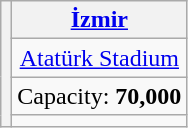<table class="wikitable" style="text-align:center">
<tr>
<th rowspan=4></th>
<th><a href='#'>İzmir</a></th>
</tr>
<tr>
<td><a href='#'>Atatürk Stadium</a></td>
</tr>
<tr>
<td>Capacity: <strong>70,000</strong></td>
</tr>
<tr>
<td></td>
</tr>
</table>
